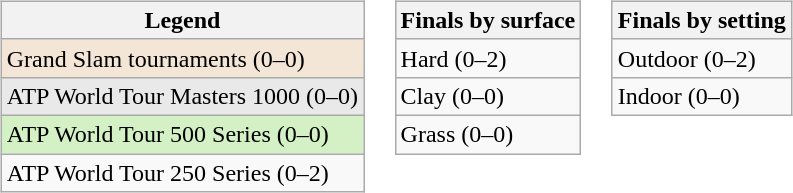<table>
<tr valign="top">
<td><br><table class="wikitable">
<tr>
<th>Legend</th>
</tr>
<tr style="background:#f3e6d7;">
<td>Grand Slam tournaments (0–0)</td>
</tr>
<tr style="background:#e9e9e9;">
<td>ATP World Tour Masters 1000 (0–0)</td>
</tr>
<tr style="background:#d4f1c5;">
<td>ATP World Tour 500 Series (0–0)</td>
</tr>
<tr>
<td>ATP World Tour 250 Series (0–2)</td>
</tr>
</table>
</td>
<td><br><table class="wikitable">
<tr>
<th>Finals by surface</th>
</tr>
<tr>
<td>Hard (0–2)</td>
</tr>
<tr>
<td>Clay (0–0)</td>
</tr>
<tr>
<td>Grass (0–0)</td>
</tr>
</table>
</td>
<td><br><table class="wikitable">
<tr>
<th>Finals by setting</th>
</tr>
<tr>
<td>Outdoor (0–2)</td>
</tr>
<tr>
<td>Indoor (0–0)</td>
</tr>
</table>
</td>
</tr>
</table>
